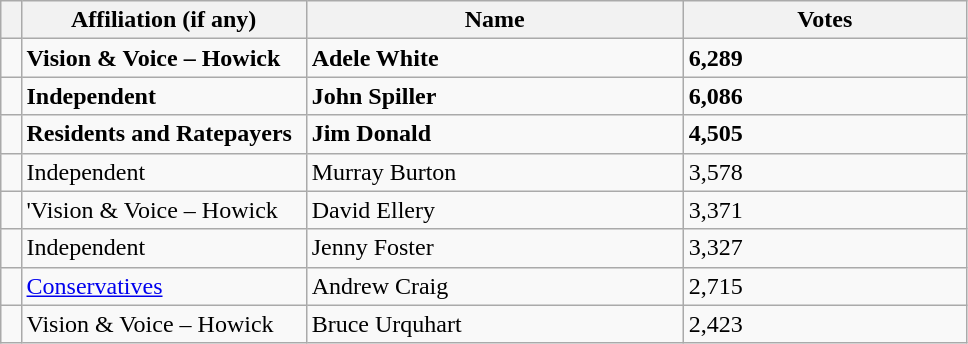<table class="wikitable" style="width:51%;">
<tr>
<th style="width:1%;"></th>
<th style="width:15%;">Affiliation (if any)</th>
<th style="width:20%;">Name</th>
<th style="width:15%;">Votes</th>
</tr>
<tr>
<td bgcolor=></td>
<td><strong>Vision & Voice – Howick</strong></td>
<td><strong>Adele White</strong></td>
<td><strong>6,289</strong></td>
</tr>
<tr>
<td bgcolor=></td>
<td><strong>Independent</strong></td>
<td><strong>John Spiller</strong></td>
<td><strong>6,086</strong></td>
</tr>
<tr>
<td bgcolor=></td>
<td><strong>Residents and Ratepayers</strong></td>
<td><strong>Jim Donald</strong></td>
<td><strong>4,505</strong></td>
</tr>
<tr>
<td bgcolor=></td>
<td>Independent</td>
<td>Murray Burton</td>
<td>3,578</td>
</tr>
<tr>
<td bgcolor=></td>
<td>'Vision & Voice – Howick</td>
<td>David Ellery</td>
<td>3,371</td>
</tr>
<tr>
<td bgcolor=></td>
<td>Independent</td>
<td>Jenny Foster</td>
<td>3,327</td>
</tr>
<tr>
<td bgcolor=></td>
<td><a href='#'>Conservatives</a></td>
<td>Andrew Craig</td>
<td>2,715</td>
</tr>
<tr>
<td bgcolor=></td>
<td>Vision & Voice – Howick</td>
<td>Bruce Urquhart</td>
<td>2,423</td>
</tr>
</table>
